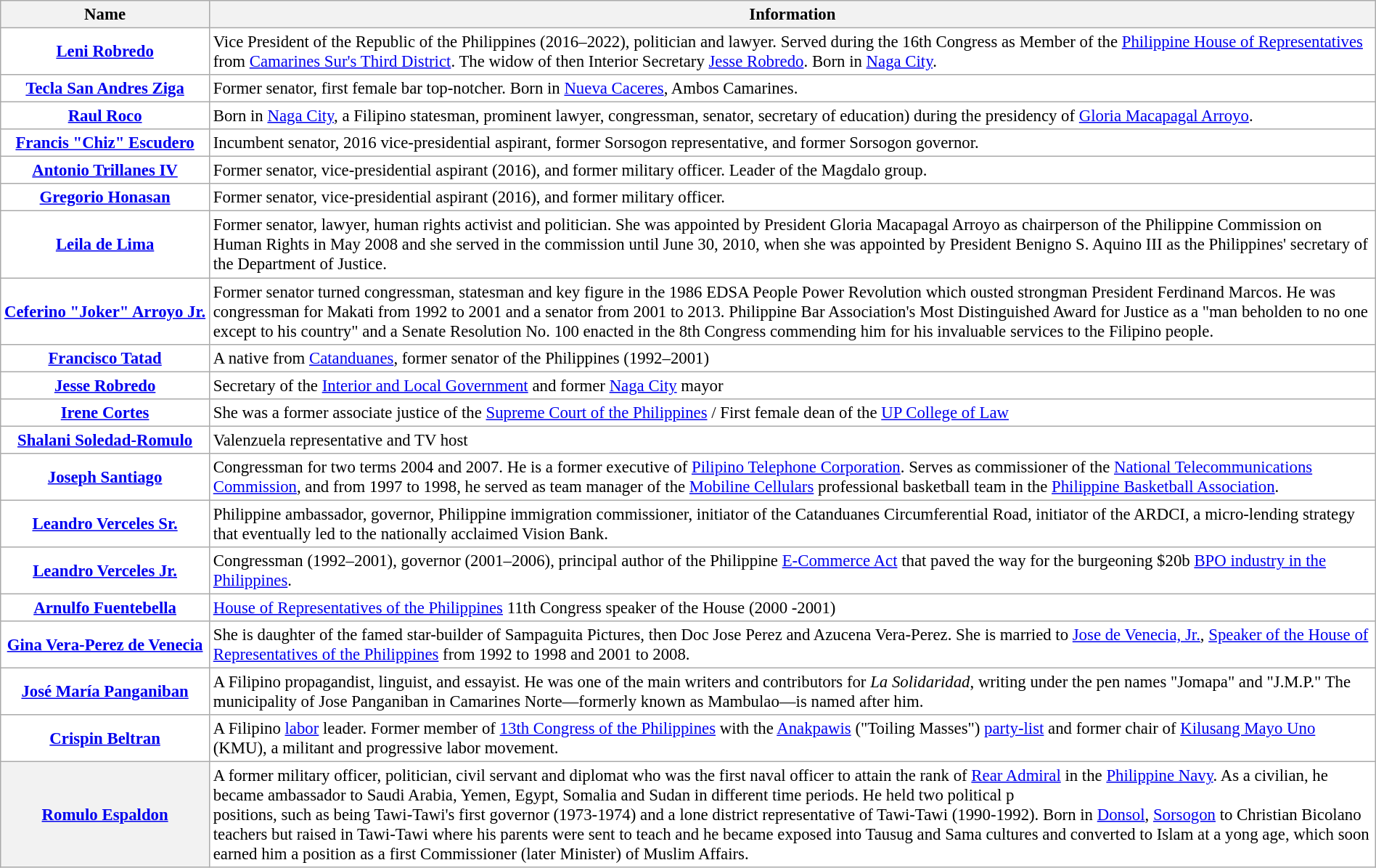<table class="wikitable collapsible collapsed" style="font-size:95%;background-color:white;width:100%;">
<tr>
<th scope="col">Name</th>
<th scope="col">Information</th>
</tr>
<tr>
<th scope="row" style="background-color:initial;white-space:nowrap;"><a href='#'>Leni Robredo</a></th>
<td>Vice President of the Republic of the Philippines (2016–2022), politician and lawyer. Served during the 16th Congress as Member of the <a href='#'>Philippine House of Representatives</a> from <a href='#'>Camarines Sur's Third District</a>. The widow of then Interior Secretary <a href='#'>Jesse Robredo</a>. Born in <a href='#'>Naga City</a>.</td>
</tr>
<tr>
<th scope="row" style="background-color:initial;white-space:nowrap;"><a href='#'>Tecla San Andres Ziga</a></th>
<td>Former senator, first female bar top-notcher. Born in <a href='#'>Nueva Caceres</a>, Ambos Camarines.</td>
</tr>
<tr>
<th scope="row" style="background-color:initial;white-space:nowrap;"><a href='#'>Raul Roco</a></th>
<td>Born in <a href='#'>Naga City</a>, a Filipino statesman, prominent lawyer, congressman, senator, secretary of education) during the presidency of <a href='#'>Gloria Macapagal Arroyo</a>.</td>
</tr>
<tr>
<th scope="row" style="background-color:initial;white-space:nowrap;"><a href='#'>Francis "Chiz" Escudero</a></th>
<td>Incumbent senator, 2016 vice-presidential aspirant, former Sorsogon representative, and former Sorsogon governor.</td>
</tr>
<tr>
<th scope="row" style="background-color:initial;white-space:nowrap;"><a href='#'>Antonio Trillanes IV</a></th>
<td>Former senator, vice-presidential aspirant (2016), and former military officer. Leader of the Magdalo group.</td>
</tr>
<tr>
<th scope="row" style="background-color:initial;white-space:nowrap;"><a href='#'>Gregorio Honasan</a></th>
<td>Former senator, vice-presidential aspirant (2016), and former military officer.</td>
</tr>
<tr>
<th scope="row" style="background-color:initial;white-space:nowrap;"><a href='#'>Leila de Lima</a></th>
<td>Former senator, lawyer, human rights activist and politician. She was appointed by President Gloria Macapagal Arroyo as chairperson of the Philippine Commission on Human Rights in May 2008 and she served in the commission until June 30, 2010, when she was appointed by President Benigno S. Aquino III as the Philippines' secretary of the Department of Justice.</td>
</tr>
<tr>
<th scope="row" style="background-color:initial;white-space:nowrap;"><a href='#'>Ceferino "Joker" Arroyo Jr.</a></th>
<td>Former senator turned congressman, statesman and key figure in the 1986 EDSA People Power Revolution which ousted strongman President Ferdinand Marcos. He was congressman for Makati from 1992 to 2001 and a senator from 2001 to 2013. Philippine Bar Association's Most Distinguished Award for Justice as a "man beholden to no one except to his country" and a Senate Resolution No. 100 enacted in the 8th Congress commending him for his invaluable services to the Filipino people.</td>
</tr>
<tr>
<th scope="row" style="background-color:initial;white-space:nowrap;"><a href='#'>Francisco Tatad</a></th>
<td>A native from <a href='#'>Catanduanes</a>, former senator of the Philippines (1992–2001)</td>
</tr>
<tr>
<th scope="row" style="background-color:initial;white-space:nowrap;"><a href='#'>Jesse Robredo</a></th>
<td>Secretary of the <a href='#'>Interior and Local Government</a> and former <a href='#'>Naga City</a> mayor</td>
</tr>
<tr>
<th scope="row" style="background-color:initial;white-space:nowrap;"><a href='#'>Irene Cortes</a></th>
<td>She was a former associate justice of the <a href='#'>Supreme Court of the Philippines</a> / First female dean of the <a href='#'>UP College of Law</a></td>
</tr>
<tr>
<th scope="row" style="background-color:initial;white-space:nowrap;"><a href='#'>Shalani Soledad-Romulo</a></th>
<td>Valenzuela representative and TV host</td>
</tr>
<tr>
<th scope="row" style="background-color:initial;white-space:nowrap;"><a href='#'>Joseph Santiago</a></th>
<td>Congressman for two terms 2004 and 2007. He is a former executive of <a href='#'>Pilipino Telephone Corporation</a>. Serves as commissioner of the <a href='#'>National Telecommunications Commission</a>, and from 1997 to 1998, he served as team manager of the <a href='#'>Mobiline Cellulars</a> professional basketball team in the <a href='#'>Philippine Basketball Association</a>.</td>
</tr>
<tr>
<th scope="row" style="background-color:initial;white-space:nowrap;"><a href='#'>Leandro Verceles Sr.</a></th>
<td>Philippine ambassador, governor, Philippine immigration commissioner, initiator of the Catanduanes Circumferential Road, initiator of the ARDCI, a micro-lending strategy that eventually led to the nationally acclaimed Vision Bank.</td>
</tr>
<tr>
<th scope="row" style="background-color:initial;white-space:nowrap;"><a href='#'>Leandro Verceles Jr.</a></th>
<td>Congressman (1992–2001), governor (2001–2006), principal author of the Philippine <a href='#'>E-Commerce Act</a> that paved the way for the burgeoning $20b <a href='#'>BPO industry in the Philippines</a>.</td>
</tr>
<tr>
<th scope="row" style="background-color:initial;white-space:nowrap;"><a href='#'>Arnulfo Fuentebella</a></th>
<td><a href='#'>House of Representatives of the Philippines</a> 11th Congress speaker of the House (2000 -2001)</td>
</tr>
<tr>
<th scope="row" style="background-color:initial;white-space:nowrap;"><a href='#'>Gina Vera-Perez de Venecia</a></th>
<td>She is daughter of the famed star-builder of Sampaguita Pictures, then Doc Jose Perez and Azucena Vera-Perez. She is married to <a href='#'>Jose de Venecia, Jr.</a>, <a href='#'>Speaker of the House of Representatives of the Philippines</a> from 1992 to 1998 and 2001 to 2008.</td>
</tr>
<tr>
<th scope="row" style="background-color:initial;white-space:nowrap;"><a href='#'>José María Panganiban</a></th>
<td>A Filipino propagandist, linguist, and essayist. He was one of the main writers and contributors for <em>La Solidaridad</em>, writing under the pen names "Jomapa" and "J.M.P." The municipality of Jose Panganiban in Camarines Norte—formerly known as Mambulao—is named after him.</td>
</tr>
<tr>
<th scope="row" style="background-color:initial;white-space:nowrap;"><a href='#'>Crispin Beltran</a></th>
<td>A Filipino <a href='#'>labor</a> leader. Former member of <a href='#'>13th Congress of the Philippines</a> with the <a href='#'>Anakpawis</a> ("Toiling Masses") <a href='#'>party-list</a> and former chair of <a href='#'>Kilusang Mayo Uno</a> (KMU), a militant and progressive labor movement.</td>
</tr>
<tr>
<th><a href='#'>Romulo Espaldon</a></th>
<td>A former military officer, politician, civil servant and diplomat who was the first naval officer to attain the rank of <a href='#'>Rear Admiral</a> in the <a href='#'>Philippine Navy</a>. As a civilian, he became ambassador to Saudi Arabia, Yemen, Egypt, Somalia and Sudan in different time periods. He held two political p<br>positions, such as being Tawi-Tawi's first governor (1973-1974) and a lone district representative of Tawi-Tawi (1990-1992). Born in <a href='#'>Donsol</a>, <a href='#'>Sorsogon</a> to Christian Bicolano teachers but raised in Tawi-Tawi where his parents were sent to teach and he became exposed into Tausug and Sama cultures and converted to Islam at a yong age, which soon earned him a position as a first Commissioner (later Minister) of Muslim Affairs.</td>
</tr>
</table>
